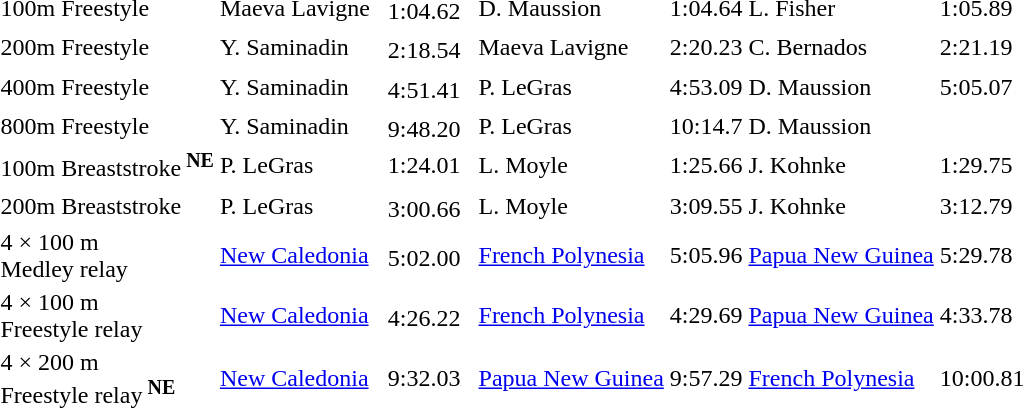<table>
<tr>
<td>100m Freestyle</td>
<td> Maeva Lavigne      </td>
<td>1:04.62  <sup></sup></td>
<td> D. Maussion     </td>
<td>1:04.64</td>
<td> L. Fisher       </td>
<td>1:05.89</td>
</tr>
<tr>
<td>200m Freestyle</td>
<td> Y. Saminadin    </td>
<td>2:18.54  <sup></sup></td>
<td> Maeva Lavigne      </td>
<td>2:20.23</td>
<td> C. Bernados     </td>
<td>2:21.19</td>
</tr>
<tr>
<td>400m Freestyle</td>
<td> Y. Saminadin    </td>
<td>4:51.41  <sup></sup></td>
<td> P. LeGras       </td>
<td>4:53.09</td>
<td> D. Maussion     </td>
<td>5:05.07</td>
</tr>
<tr>
<td>800m Freestyle</td>
<td> Y. Saminadin    </td>
<td>9:48.20  <sup></sup></td>
<td> P. LeGras       </td>
<td>10:14.7</td>
<td> D. Maussion     </td>
<td></td>
</tr>
<tr>
<td>100m Breaststroke<sup> <strong>NE</strong></sup></td>
<td> P. LeGras       </td>
<td>1:24.01</td>
<td>      L. Moyle        </td>
<td>1:25.66</td>
<td>      J. Kohnke       </td>
<td>1:29.75</td>
</tr>
<tr>
<td>200m Breaststroke</td>
<td> P. LeGras       </td>
<td>3:00.66  <sup></sup></td>
<td>      L. Moyle        </td>
<td>3:09.55</td>
<td>      J. Kohnke       </td>
<td>3:12.79</td>
</tr>
<tr>
<td>4 × 100 m <br>Medley relay</td>
<td>    <a href='#'>New Caledonia</a></td>
<td>5:02.00  <sup></sup></td>
<td> <a href='#'>French Polynesia</a></td>
<td>5:05.96</td>
<td>      <a href='#'>Papua New Guinea</a></td>
<td>5:29.78</td>
</tr>
<tr>
<td>4 × 100 m <br>Freestyle relay</td>
<td>    <a href='#'>New Caledonia</a></td>
<td>4:26.22  <sup></sup></td>
<td> <a href='#'>French Polynesia</a></td>
<td>4:29.69</td>
<td>      <a href='#'>Papua New Guinea</a></td>
<td>4:33.78</td>
</tr>
<tr>
<td>4 × 200 m <br>Freestyle relay<sup> <strong>NE</strong></sup></td>
<td>    <a href='#'>New Caledonia</a></td>
<td>9:32.03</td>
<td>      <a href='#'>Papua New Guinea</a></td>
<td>9:57.29</td>
<td> <a href='#'>French Polynesia</a></td>
<td>10:00.81</td>
</tr>
</table>
